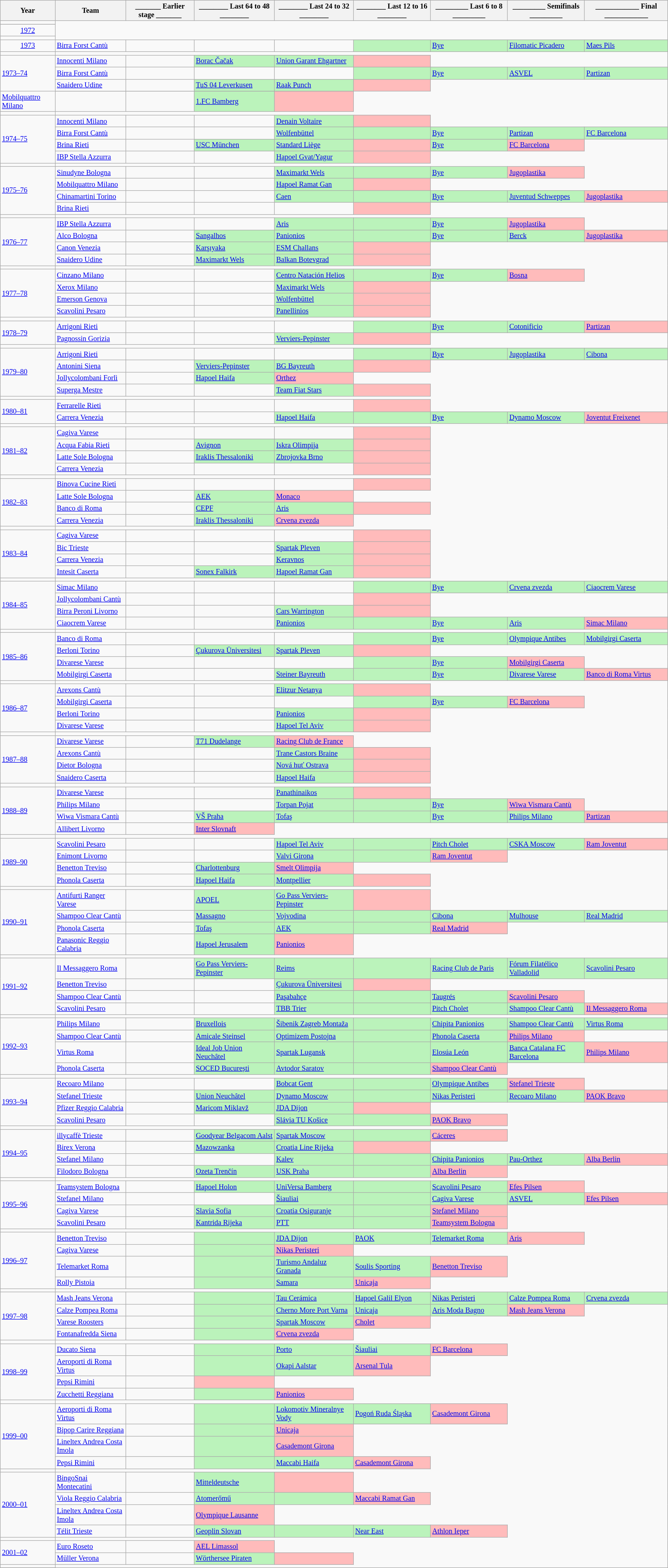<table class="wikitable" style="font-size:85%">
<tr>
<th>Year</th>
<th>Team</th>
<th>_______ Earlier stage _______</th>
<th>________ Last 64 to 48 ________</th>
<th>________ Last 24 to 32 ________</th>
<th>________ Last 12 to 16 ________</th>
<th>_________ Last 6 to 8 _________</th>
<th>_________ Semifinals _________</th>
<th>____________ Final ____________</th>
</tr>
<tr>
<td></td>
</tr>
<tr>
</tr>
<tr>
<td style="text-align:center;"><a href='#'>1972</a></td>
</tr>
<tr>
<td></td>
</tr>
<tr>
<td style="text-align:center;"><a href='#'>1973</a></td>
<td><a href='#'>Birra Forst Cantù</a></td>
<td></td>
<td></td>
<td></td>
<td bgcolor=#BBF3BB></td>
<td bgcolor=#BBF3BB><a href='#'>Bye</a></td>
<td bgcolor=#BBF3BB> <a href='#'>Filomatic Picadero</a></td>
<td bgcolor=#BBF3BB> <a href='#'>Maes Pils</a> </td>
</tr>
<tr>
<td></td>
</tr>
<tr>
<td rowspan="4"><a href='#'>1973–74</a></td>
<td><a href='#'>Innocenti Milano</a></td>
<td></td>
<td bgcolor=#BBF3BB> <a href='#'>Borac Čačak</a></td>
<td bgcolor=#BBF3BB> <a href='#'>Union Garant Ehgartner</a></td>
<td bgcolor=#FFBBBB></td>
</tr>
<tr>
<td><a href='#'>Birra Forst Cantù</a></td>
<td></td>
<td></td>
<td></td>
<td bgcolor=#BBF3BB></td>
<td bgcolor=#BBF3BB><a href='#'>Bye</a></td>
<td bgcolor=#BBF3BB> <a href='#'>ASVEL</a></td>
<td bgcolor=#BBF3BB> <a href='#'>Partizan</a> </td>
</tr>
<tr>
<td><a href='#'>Snaidero Udine</a></td>
<td></td>
<td bgcolor=#BBF3BB> <a href='#'>TuS 04 Leverkusen</a></td>
<td bgcolor=#BBF3BB> <a href='#'>Raak Punch</a></td>
<td bgcolor=#FFBBBB></td>
</tr>
<tr>
</tr>
<tr>
<td><a href='#'>Mobilquattro Milano</a></td>
<td></td>
<td></td>
<td bgcolor=#BBF3BB> <a href='#'>1.FC Bamberg</a></td>
<td bgcolor=#FFBBBB></td>
</tr>
<tr>
<td></td>
</tr>
<tr>
<td rowspan="4"><a href='#'>1974–75</a></td>
<td><a href='#'>Innocenti Milano</a></td>
<td></td>
<td></td>
<td bgcolor=#BBF3BB> <a href='#'>Denain Voltaire</a></td>
<td bgcolor=#FFBBBB></td>
</tr>
<tr>
<td><a href='#'>Birra Forst Cantù</a></td>
<td></td>
<td></td>
<td bgcolor=#BBF3BB> <a href='#'>Wolfenbüttel</a></td>
<td bgcolor=#BBF3BB></td>
<td bgcolor=#BBF3BB><a href='#'>Bye</a></td>
<td bgcolor=#BBF3BB> <a href='#'>Partizan</a></td>
<td bgcolor=#BBF3BB> <a href='#'>FC Barcelona</a> </td>
</tr>
<tr>
<td><a href='#'>Brina Rieti</a></td>
<td></td>
<td bgcolor=#BBF3BB> <a href='#'>USC München</a></td>
<td bgcolor=#BBF3BB> <a href='#'>Standard Liège</a></td>
<td bgcolor=#FFBBBB></td>
<td bgcolor=#BBF3BB><a href='#'>Bye</a></td>
<td bgcolor=#FFBBBB> <a href='#'>FC Barcelona</a></td>
</tr>
<tr>
<td><a href='#'>IBP Stella Azzurra</a></td>
<td></td>
<td></td>
<td bgcolor=#BBF3BB> <a href='#'>Hapoel Gvat/Yagur</a></td>
<td bgcolor=#FFBBBB></td>
</tr>
<tr>
<td></td>
</tr>
<tr>
<td rowspan="4"><a href='#'>1975–76</a></td>
<td><a href='#'>Sinudyne Bologna</a></td>
<td></td>
<td></td>
<td bgcolor=#BBF3BB> <a href='#'>Maximarkt Wels</a></td>
<td bgcolor=#BBF3BB></td>
<td bgcolor=#BBF3BB><a href='#'>Bye</a></td>
<td bgcolor=#FFBBBB> <a href='#'>Jugoplastika</a></td>
</tr>
<tr>
<td><a href='#'>Mobilquattro Milano</a></td>
<td></td>
<td></td>
<td bgcolor=#BBF3BB> <a href='#'>Hapoel Ramat Gan</a></td>
<td bgcolor=#FFBBBB></td>
</tr>
<tr>
<td><a href='#'>Chinamartini Torino</a></td>
<td></td>
<td></td>
<td bgcolor=#BBF3BB> <a href='#'>Caen</a></td>
<td bgcolor=#BBF3BB></td>
<td bgcolor=#BBF3BB><a href='#'>Bye</a></td>
<td bgcolor=#BBF3BB> <a href='#'>Juventud Schweppes</a></td>
<td bgcolor=#FFBBBB> <a href='#'>Jugoplastika</a> </td>
</tr>
<tr>
<td><a href='#'>Brina Rieti</a></td>
<td></td>
<td></td>
<td></td>
<td bgcolor=#FFBBBB></td>
</tr>
<tr>
<td></td>
</tr>
<tr>
<td rowspan="4"><a href='#'>1976–77</a></td>
<td><a href='#'>IBP Stella Azzurra</a></td>
<td></td>
<td></td>
<td bgcolor=#BBF3BB> <a href='#'>Aris</a></td>
<td bgcolor=#BBF3BB></td>
<td bgcolor=#BBF3BB><a href='#'>Bye</a></td>
<td bgcolor=#FFBBBB> <a href='#'>Jugoplastika</a></td>
</tr>
<tr>
<td><a href='#'>Alco Bologna</a></td>
<td></td>
<td bgcolor=#BBF3BB> <a href='#'>Sangalhos</a></td>
<td bgcolor=#BBF3BB> <a href='#'>Panionios</a></td>
<td bgcolor=#BBF3BB></td>
<td bgcolor=#BBF3BB><a href='#'>Bye</a></td>
<td bgcolor=#BBF3BB> <a href='#'>Berck</a></td>
<td bgcolor=#FFBBBB> <a href='#'>Jugoplastika</a> </td>
</tr>
<tr>
<td><a href='#'>Canon Venezia</a></td>
<td></td>
<td bgcolor=#BBF3BB> <a href='#'>Karşıyaka</a></td>
<td bgcolor=#BBF3BB> <a href='#'>ESM Challans</a></td>
<td bgcolor=#FFBBBB></td>
</tr>
<tr>
<td><a href='#'>Snaidero Udine</a></td>
<td></td>
<td bgcolor=#BBF3BB> <a href='#'>Maximarkt Wels</a></td>
<td bgcolor=#BBF3BB> <a href='#'>Balkan Botevgrad</a></td>
<td bgcolor=#FFBBBB></td>
</tr>
<tr>
<td></td>
</tr>
<tr>
<td rowspan="4"><a href='#'>1977–78</a></td>
<td><a href='#'>Cinzano Milano</a></td>
<td></td>
<td></td>
<td bgcolor=#BBF3BB> <a href='#'>Centro Natación Helios</a></td>
<td bgcolor=#BBF3BB></td>
<td bgcolor=#BBF3BB><a href='#'>Bye</a></td>
<td bgcolor=#FFBBBB> <a href='#'>Bosna</a></td>
</tr>
<tr>
<td><a href='#'>Xerox Milano</a></td>
<td></td>
<td></td>
<td bgcolor=#BBF3BB> <a href='#'>Maximarkt Wels</a></td>
<td bgcolor=#FFBBBB></td>
</tr>
<tr>
<td><a href='#'>Emerson Genova</a></td>
<td></td>
<td></td>
<td bgcolor=#BBF3BB> <a href='#'>Wolfenbüttel</a></td>
<td bgcolor=#FFBBBB></td>
</tr>
<tr>
<td><a href='#'>Scavolini Pesaro</a></td>
<td></td>
<td></td>
<td bgcolor=#BBF3BB> <a href='#'>Panellinios</a></td>
<td bgcolor=#FFBBBB></td>
</tr>
<tr>
<td></td>
</tr>
<tr>
<td rowspan="2"><a href='#'>1978–79</a></td>
<td><a href='#'>Arrigoni Rieti</a></td>
<td></td>
<td></td>
<td></td>
<td bgcolor=#BBF3BB></td>
<td bgcolor=#BBF3BB><a href='#'>Bye</a></td>
<td bgcolor=#BBF3BB> <a href='#'>Cotonificio</a></td>
<td bgcolor=#FFBBBB> <a href='#'>Partizan</a></td>
</tr>
<tr>
<td><a href='#'>Pagnossin Gorizia</a></td>
<td></td>
<td></td>
<td bgcolor=#BBF3BB> <a href='#'>Verviers-Pepinster</a></td>
<td bgcolor=#FFBBBB></td>
</tr>
<tr>
<td></td>
</tr>
<tr>
<td rowspan="4"><a href='#'>1979–80</a></td>
<td><a href='#'>Arrigoni Rieti</a></td>
<td></td>
<td></td>
<td></td>
<td bgcolor=#BBF3BB></td>
<td bgcolor=#BBF3BB><a href='#'>Bye</a></td>
<td bgcolor=#BBF3BB> <a href='#'>Jugoplastika</a></td>
<td bgcolor=#BBF3BB> <a href='#'>Cibona</a> </td>
</tr>
<tr>
<td><a href='#'>Antonini Siena</a></td>
<td></td>
<td bgcolor=#BBF3BB> <a href='#'>Verviers-Pepinster</a></td>
<td bgcolor=#BBF3BB> <a href='#'>BG Bayreuth</a></td>
<td bgcolor=#FFBBBB></td>
</tr>
<tr>
<td><a href='#'>Jollycolombani Forlì</a></td>
<td></td>
<td bgcolor=#BBF3BB> <a href='#'>Hapoel Haifa</a></td>
<td bgcolor=#FFBBBB> <a href='#'>Orthez</a></td>
</tr>
<tr>
<td><a href='#'>Superga Mestre</a></td>
<td></td>
<td></td>
<td bgcolor=#BBF3BB> <a href='#'>Team Fiat Stars</a></td>
<td bgcolor=#FFBBBB></td>
</tr>
<tr>
<td></td>
</tr>
<tr>
<td rowspan="2"><a href='#'>1980–81</a></td>
<td><a href='#'>Ferrarelle Rieti</a></td>
<td></td>
<td></td>
<td></td>
<td bgcolor=#FFBBBB></td>
</tr>
<tr>
<td><a href='#'>Carrera Venezia</a></td>
<td></td>
<td></td>
<td bgcolor=#BBF3BB> <a href='#'>Hapoel Haifa</a></td>
<td bgcolor=#BBF3BB></td>
<td bgcolor=#BBF3BB><a href='#'>Bye</a></td>
<td bgcolor=#BBF3BB> <a href='#'>Dynamo Moscow</a></td>
<td bgcolor=#FFBBBB> <a href='#'>Joventut Freixenet</a> </td>
</tr>
<tr>
<td></td>
</tr>
<tr>
<td rowspan="4"><a href='#'>1981–82</a></td>
<td><a href='#'>Cagiva Varese</a></td>
<td></td>
<td></td>
<td></td>
<td bgcolor=#FFBBBB></td>
</tr>
<tr>
<td><a href='#'>Acqua Fabia Rieti</a></td>
<td></td>
<td bgcolor=#BBF3BB> <a href='#'>Avignon</a></td>
<td bgcolor=#BBF3BB> <a href='#'>Iskra Olimpija</a></td>
<td bgcolor=#FFBBBB></td>
</tr>
<tr>
<td><a href='#'>Latte Sole Bologna</a></td>
<td></td>
<td bgcolor=#BBF3BB> <a href='#'>Iraklis Thessaloniki</a></td>
<td bgcolor=#BBF3BB> <a href='#'>Zbrojovka Brno</a></td>
<td bgcolor=#FFBBBB></td>
</tr>
<tr>
<td><a href='#'>Carrera Venezia</a></td>
<td></td>
<td></td>
<td></td>
<td bgcolor=#FFBBBB></td>
</tr>
<tr>
<td></td>
</tr>
<tr>
<td rowspan="4"><a href='#'>1982–83</a></td>
<td><a href='#'>Binova Cucine Rieti</a></td>
<td></td>
<td></td>
<td></td>
<td bgcolor=#FFBBBB></td>
</tr>
<tr>
<td><a href='#'>Latte Sole Bologna</a></td>
<td></td>
<td bgcolor=#BBF3BB> <a href='#'>AEK</a></td>
<td bgcolor=#FFBBBB> <a href='#'>Monaco</a></td>
</tr>
<tr>
<td><a href='#'>Banco di Roma</a></td>
<td></td>
<td bgcolor=#BBF3BB> <a href='#'>CEPF</a></td>
<td bgcolor=#BBF3BB> <a href='#'>Aris</a></td>
<td bgcolor=#FFBBBB></td>
</tr>
<tr>
<td><a href='#'>Carrera Venezia</a></td>
<td></td>
<td bgcolor=#BBF3BB> <a href='#'>Iraklis Thessaloniki</a></td>
<td bgcolor=#FFBBBB> <a href='#'>Crvena zvezda</a></td>
</tr>
<tr>
<td></td>
</tr>
<tr>
<td rowspan="4"><a href='#'>1983–84</a></td>
<td><a href='#'>Cagiva Varese</a></td>
<td></td>
<td></td>
<td></td>
<td bgcolor=#FFBBBB></td>
</tr>
<tr>
<td><a href='#'>Bic Trieste</a></td>
<td></td>
<td></td>
<td bgcolor=#BBF3BB> <a href='#'>Spartak Pleven</a></td>
<td bgcolor=#FFBBBB></td>
</tr>
<tr>
<td><a href='#'>Carrera Venezia</a></td>
<td></td>
<td></td>
<td bgcolor=#BBF3BB> <a href='#'>Keravnos</a></td>
<td bgcolor=#FFBBBB></td>
</tr>
<tr>
<td><a href='#'>Intesit Caserta</a></td>
<td></td>
<td bgcolor=#BBF3BB> <a href='#'>Sonex Falkirk</a></td>
<td bgcolor=#BBF3BB> <a href='#'>Hapoel Ramat Gan</a></td>
<td bgcolor=#FFBBBB></td>
</tr>
<tr>
<td></td>
</tr>
<tr>
<td rowspan="4"><a href='#'>1984–85</a></td>
<td><a href='#'>Simac Milano</a></td>
<td></td>
<td></td>
<td></td>
<td bgcolor=#BBF3BB></td>
<td bgcolor=#BBF3BB><a href='#'>Bye</a></td>
<td bgcolor=#BBF3BB> <a href='#'>Crvena zvezda</a></td>
<td bgcolor=#BBF3BB> <a href='#'>Ciaocrem Varese</a> </td>
</tr>
<tr>
<td><a href='#'>Jollycolombani Cantù</a></td>
<td></td>
<td></td>
<td></td>
<td bgcolor=#FFBBBB></td>
</tr>
<tr>
<td><a href='#'>Birra Peroni Livorno</a></td>
<td></td>
<td></td>
<td bgcolor=#BBF3BB> <a href='#'>Cars Warrington</a></td>
<td bgcolor=#FFBBBB></td>
</tr>
<tr>
<td><a href='#'>Ciaocrem Varese</a></td>
<td></td>
<td></td>
<td bgcolor=#BBF3BB> <a href='#'>Panionios</a></td>
<td bgcolor=#BBF3BB></td>
<td bgcolor=#BBF3BB><a href='#'>Bye</a></td>
<td bgcolor=#BBF3BB> <a href='#'>Aris</a></td>
<td bgcolor=#FFBBBB> <a href='#'>Simac Milano</a> </td>
</tr>
<tr>
<td></td>
</tr>
<tr>
<td rowspan="4"><a href='#'>1985–86</a></td>
<td><a href='#'>Banco di Roma</a></td>
<td></td>
<td></td>
<td></td>
<td bgcolor=#BBF3BB></td>
<td bgcolor=#BBF3BB><a href='#'>Bye</a></td>
<td bgcolor=#BBF3BB> <a href='#'>Olympique Antibes</a></td>
<td bgcolor=#BBF3BB> <a href='#'>Mobilgirgi Caserta</a> </td>
</tr>
<tr>
<td><a href='#'>Berloni Torino</a></td>
<td></td>
<td bgcolor=#BBF3BB> <a href='#'>Çukurova Üniversitesi</a></td>
<td bgcolor=#BBF3BB> <a href='#'>Spartak Pleven</a></td>
<td bgcolor=#FFBBBB></td>
</tr>
<tr>
<td><a href='#'>Divarese Varese</a></td>
<td></td>
<td></td>
<td></td>
<td bgcolor=#BBF3BB></td>
<td bgcolor=#BBF3BB><a href='#'>Bye</a></td>
<td bgcolor=#FFBBBB> <a href='#'>Mobilgirgi Caserta</a></td>
</tr>
<tr>
<td><a href='#'>Mobilgirgi Caserta</a></td>
<td></td>
<td></td>
<td bgcolor=#BBF3BB> <a href='#'>Steiner Bayreuth</a></td>
<td bgcolor=#BBF3BB></td>
<td bgcolor=#BBF3BB><a href='#'>Bye</a></td>
<td bgcolor=#BBF3BB> <a href='#'>Divarese Varese</a></td>
<td bgcolor=#FFBBBB> <a href='#'>Banco di Roma Virtus</a> </td>
</tr>
<tr>
<td></td>
</tr>
<tr>
<td rowspan="4"><a href='#'>1986–87</a></td>
<td><a href='#'>Arexons Cantù</a></td>
<td></td>
<td></td>
<td bgcolor=#BBF3BB> <a href='#'>Elitzur Netanya</a></td>
<td bgcolor=#FFBBBB></td>
</tr>
<tr>
<td><a href='#'>Mobilgirgi Caserta</a></td>
<td></td>
<td></td>
<td></td>
<td bgcolor=#BBF3BB></td>
<td bgcolor=#BBF3BB><a href='#'>Bye</a></td>
<td bgcolor=#FFBBBB> <a href='#'>FC Barcelona</a></td>
</tr>
<tr>
<td><a href='#'>Berloni Torino</a></td>
<td></td>
<td></td>
<td bgcolor=#BBF3BB> <a href='#'>Panionios</a></td>
<td bgcolor=#FFBBBB></td>
</tr>
<tr>
<td><a href='#'>Divarese Varese</a></td>
<td></td>
<td></td>
<td bgcolor=#BBF3BB> <a href='#'>Hapoel Tel Aviv</a></td>
<td bgcolor=#FFBBBB></td>
</tr>
<tr>
<td></td>
</tr>
<tr>
<td rowspan="4"><a href='#'>1987–88</a></td>
<td><a href='#'>Divarese Varese</a></td>
<td></td>
<td bgcolor=#BBF3BB> <a href='#'>T71 Dudelange</a></td>
<td bgcolor=#FFBBBB> <a href='#'>Racing Club de France</a></td>
</tr>
<tr>
<td><a href='#'>Arexons Cantù</a></td>
<td></td>
<td></td>
<td bgcolor=#BBF3BB> <a href='#'>Trane Castors Braine</a></td>
<td bgcolor=#FFBBBB></td>
</tr>
<tr>
<td><a href='#'>Dietor Bologna</a></td>
<td></td>
<td></td>
<td bgcolor=#BBF3BB> <a href='#'>Nová huť Ostrava</a></td>
<td bgcolor=#FFBBBB></td>
</tr>
<tr>
<td><a href='#'>Snaidero Caserta</a></td>
<td></td>
<td></td>
<td bgcolor=#BBF3BB> <a href='#'>Hapoel Haifa</a></td>
<td bgcolor=#FFBBBB></td>
</tr>
<tr>
<td></td>
</tr>
<tr>
<td rowspan="4"><a href='#'>1988–89</a></td>
<td><a href='#'>Divarese Varese</a></td>
<td></td>
<td></td>
<td bgcolor=#BBF3BB> <a href='#'>Panathinaikos</a></td>
<td bgcolor=#FFBBBB></td>
</tr>
<tr>
<td><a href='#'>Philips Milano</a></td>
<td></td>
<td></td>
<td bgcolor=#BBF3BB> <a href='#'>Torpan Pojat</a></td>
<td bgcolor=#BBF3BB></td>
<td bgcolor=#BBF3BB><a href='#'>Bye</a></td>
<td bgcolor=#FFBBBB> <a href='#'>Wiwa Vismara Cantù</a></td>
</tr>
<tr>
<td><a href='#'>Wiwa Vismara Cantù</a></td>
<td></td>
<td bgcolor=#BBF3BB> <a href='#'>VŠ Praha</a></td>
<td bgcolor=#BBF3BB> <a href='#'>Tofaş</a></td>
<td bgcolor=#BBF3BB></td>
<td bgcolor=#BBF3BB><a href='#'>Bye</a></td>
<td bgcolor=#BBF3BB> <a href='#'>Philips Milano</a></td>
<td bgcolor=#FFBBBB> <a href='#'>Partizan</a> </td>
</tr>
<tr>
<td><a href='#'>Allibert Livorno</a></td>
<td></td>
<td bgcolor=#FFBBBB> <a href='#'>Inter Slovnaft</a></td>
</tr>
<tr>
<td></td>
</tr>
<tr>
<td rowspan="4"><a href='#'>1989–90</a></td>
<td><a href='#'>Scavolini Pesaro</a></td>
<td></td>
<td></td>
<td bgcolor=#BBF3BB> <a href='#'>Hapoel Tel Aviv</a></td>
<td bgcolor=#BBF3BB></td>
<td bgcolor=#BBF3BB> <a href='#'>Pitch Cholet</a></td>
<td bgcolor=#BBF3BB> <a href='#'>CSKA Moscow</a></td>
<td bgcolor=#FFBBBB> <a href='#'>Ram Joventut</a> </td>
</tr>
<tr>
<td><a href='#'>Enimont Livorno</a></td>
<td></td>
<td></td>
<td bgcolor=#BBF3BB> <a href='#'>Valvi Girona</a></td>
<td bgcolor=#BBF3BB></td>
<td bgcolor=#FFBBBB> <a href='#'>Ram Joventut</a></td>
</tr>
<tr>
<td><a href='#'>Benetton Treviso</a></td>
<td></td>
<td bgcolor=#BBF3BB> <a href='#'>Charlottenburg</a></td>
<td bgcolor=#FFBBBB> <a href='#'>Smelt Olimpija</a></td>
</tr>
<tr>
<td><a href='#'>Phonola Caserta</a></td>
<td></td>
<td bgcolor=#BBF3BB> <a href='#'>Hapoel Haifa</a></td>
<td bgcolor=#BBF3BB> <a href='#'>Montpellier</a></td>
<td bgcolor=#FFBBBB></td>
</tr>
<tr>
<td></td>
</tr>
<tr>
<td rowspan="4"><a href='#'>1990–91</a></td>
<td><a href='#'>Antifurti Ranger Varese</a></td>
<td></td>
<td bgcolor=#BBF3BB> <a href='#'>APOEL</a></td>
<td bgcolor=#BBF3BB> <a href='#'>Go Pass Verviers-Pepinster</a></td>
<td bgcolor=#FFBBBB></td>
</tr>
<tr>
<td><a href='#'>Shampoo Clear Cantù</a></td>
<td></td>
<td bgcolor=#BBF3BB> <a href='#'>Massagno</a></td>
<td bgcolor=#BBF3BB> <a href='#'>Vojvodina</a></td>
<td bgcolor=#BBF3BB></td>
<td bgcolor=#BBF3BB> <a href='#'>Cibona</a></td>
<td bgcolor=#BBF3BB> <a href='#'>Mulhouse</a></td>
<td bgcolor=#BBF3BB> <a href='#'>Real Madrid</a> </td>
</tr>
<tr>
<td><a href='#'>Phonola Caserta</a></td>
<td></td>
<td bgcolor=#BBF3BB> <a href='#'>Tofaş</a></td>
<td bgcolor=#BBF3BB> <a href='#'>AEK</a></td>
<td bgcolor=#BBF3BB></td>
<td bgcolor=#FFBBBB> <a href='#'>Real Madrid</a></td>
</tr>
<tr>
<td><a href='#'>Panasonic Reggio Calabria</a></td>
<td></td>
<td bgcolor=#BBF3BB> <a href='#'>Hapoel Jerusalem</a></td>
<td bgcolor=#FFBBBB> <a href='#'>Panionios</a></td>
</tr>
<tr>
<td></td>
</tr>
<tr>
<td rowspan="4"><a href='#'>1991–92</a></td>
<td><a href='#'>Il Messaggero Roma</a></td>
<td></td>
<td bgcolor=#BBF3BB> <a href='#'>Go Pass Verviers-Pepinster</a></td>
<td bgcolor=#BBF3BB> <a href='#'>Reims</a></td>
<td bgcolor=#BBF3BB></td>
<td bgcolor=#BBF3BB> <a href='#'>Racing Club de Paris</a></td>
<td bgcolor=#BBF3BB> <a href='#'>Fórum Filatélico Valladolid</a></td>
<td bgcolor=#BBF3BB> <a href='#'>Scavolini Pesaro</a> </td>
</tr>
<tr>
<td><a href='#'>Benetton Treviso</a></td>
<td></td>
<td></td>
<td bgcolor=#BBF3BB> <a href='#'>Çukurova Üniversitesi</a></td>
<td bgcolor=#FFBBBB></td>
</tr>
<tr>
<td><a href='#'>Shampoo Clear Cantù</a></td>
<td></td>
<td></td>
<td bgcolor=#BBF3BB> <a href='#'>Paşabahçe</a></td>
<td bgcolor=#BBF3BB></td>
<td bgcolor=#BBF3BB> <a href='#'>Taugrés</a></td>
<td bgcolor=#FFBBBB> <a href='#'>Scavolini Pesaro</a></td>
</tr>
<tr>
<td><a href='#'>Scavolini Pesaro</a></td>
<td></td>
<td></td>
<td bgcolor=#BBF3BB> <a href='#'>TBB Trier</a></td>
<td bgcolor=#BBF3BB></td>
<td bgcolor=#BBF3BB> <a href='#'>Pitch Cholet</a></td>
<td bgcolor=#BBF3BB> <a href='#'>Shampoo Clear Cantù</a></td>
<td bgcolor=#FFBBBB> <a href='#'>Il Messaggero Roma</a> </td>
</tr>
<tr>
<td></td>
</tr>
<tr>
<td rowspan="4"><a href='#'>1992–93</a></td>
<td><a href='#'>Philips Milano</a></td>
<td></td>
<td bgcolor=#BBF3BB> <a href='#'>Bruxellois</a></td>
<td bgcolor=#BBF3BB> <a href='#'>Šibenik Zagreb Montaža</a></td>
<td bgcolor=#BBF3BB></td>
<td bgcolor=#BBF3BB> <a href='#'>Chipita Panionios</a></td>
<td bgcolor=#BBF3BB> <a href='#'>Shampoo Clear Cantù</a></td>
<td bgcolor=#BBF3BB> <a href='#'>Virtus Roma</a> </td>
</tr>
<tr>
<td><a href='#'>Shampoo Clear Cantù</a></td>
<td></td>
<td bgcolor=#BBF3BB> <a href='#'>Amicale Steinsel</a></td>
<td bgcolor=#BBF3BB> <a href='#'>Optimizem Postojna</a></td>
<td bgcolor=#BBF3BB></td>
<td bgcolor=#BBF3BB> <a href='#'>Phonola Caserta</a></td>
<td bgcolor=#FFBBBB> <a href='#'>Philips Milano</a></td>
</tr>
<tr>
<td><a href='#'>Virtus Roma</a></td>
<td></td>
<td bgcolor=#BBF3BB> <a href='#'>Ideal Job Union Neuchâtel</a></td>
<td bgcolor=#BBF3BB> <a href='#'>Spartak Lugansk</a></td>
<td bgcolor=#BBF3BB></td>
<td bgcolor=#BBF3BB> <a href='#'>Elosúa León</a></td>
<td bgcolor=#BBF3BB> <a href='#'>Banca Catalana FC Barcelona</a></td>
<td bgcolor=#FFBBBB> <a href='#'>Philips Milano</a> </td>
</tr>
<tr>
<td><a href='#'>Phonola Caserta</a></td>
<td></td>
<td bgcolor=#BBF3BB> <a href='#'>SOCED București</a></td>
<td bgcolor=#BBF3BB> <a href='#'>Avtodor Saratov</a></td>
<td bgcolor=#BBF3BB></td>
<td bgcolor=#FFBBBB> <a href='#'>Shampoo Clear Cantù</a></td>
</tr>
<tr>
<td></td>
</tr>
<tr>
<td rowspan="4"><a href='#'>1993–94</a></td>
<td><a href='#'>Recoaro Milano</a></td>
<td></td>
<td></td>
<td bgcolor=#BBF3BB> <a href='#'>Bobcat Gent</a></td>
<td bgcolor=#BBF3BB></td>
<td bgcolor=#BBF3BB> <a href='#'>Olympique Antibes</a></td>
<td bgcolor=#FFBBBB> <a href='#'>Stefanel Trieste</a></td>
</tr>
<tr>
<td><a href='#'>Stefanel Trieste</a></td>
<td></td>
<td bgcolor=#BBF3BB> <a href='#'>Union Neuchâtel</a></td>
<td bgcolor=#BBF3BB> <a href='#'>Dynamo Moscow</a></td>
<td bgcolor=#BBF3BB></td>
<td bgcolor=#BBF3BB> <a href='#'>Nikas Peristeri</a></td>
<td bgcolor=#BBF3BB> <a href='#'>Recoaro Milano</a></td>
<td bgcolor=#FFBBBB> <a href='#'>PAOK Bravo</a> </td>
</tr>
<tr>
<td><a href='#'>Pfizer Reggio Calabria</a></td>
<td></td>
<td bgcolor=#BBF3BB> <a href='#'>Maricom Miklavž</a></td>
<td bgcolor=#BBF3BB> <a href='#'>JDA Dijon</a></td>
<td bgcolor=#FFBBBB></td>
</tr>
<tr>
<td><a href='#'>Scavolini Pesaro</a></td>
<td></td>
<td></td>
<td bgcolor=#BBF3BB> <a href='#'>Slávia TU Košice</a></td>
<td bgcolor=#BBF3BB></td>
<td bgcolor=#FFBBBB> <a href='#'>PAOK Bravo</a></td>
</tr>
<tr>
<td></td>
</tr>
<tr>
<td rowspan="4"><a href='#'>1994–95</a></td>
<td><a href='#'>illycaffè Trieste</a></td>
<td></td>
<td bgcolor=#BBF3BB> <a href='#'>Goodyear Belgacom Aalst</a></td>
<td bgcolor=#BBF3BB> <a href='#'>Spartak Moscow</a></td>
<td bgcolor=#BBF3BB></td>
<td bgcolor=#FFBBBB> <a href='#'>Cáceres</a></td>
</tr>
<tr>
<td><a href='#'>Birex Verona</a></td>
<td></td>
<td bgcolor=#BBF3BB> <a href='#'>Mazowzanka</a></td>
<td bgcolor=#BBF3BB> <a href='#'>Croatia Line Rijeka</a></td>
<td bgcolor=#FFBBBB></td>
</tr>
<tr>
<td><a href='#'>Stefanel Milano</a></td>
<td></td>
<td></td>
<td bgcolor=#BBF3BB> <a href='#'>Kalev</a></td>
<td bgcolor=#BBF3BB></td>
<td bgcolor=#BBF3BB> <a href='#'>Chipita Panionios</a></td>
<td bgcolor=#BBF3BB> <a href='#'>Pau-Orthez</a></td>
<td bgcolor=#FFBBBB> <a href='#'>Alba Berlin</a> </td>
</tr>
<tr>
<td><a href='#'>Filodoro Bologna</a></td>
<td></td>
<td bgcolor=#BBF3BB> <a href='#'>Ozeta Trenčín</a></td>
<td bgcolor=#BBF3BB> <a href='#'>USK Praha</a></td>
<td bgcolor=#BBF3BB></td>
<td bgcolor=#FFBBBB> <a href='#'>Alba Berlin</a></td>
</tr>
<tr>
<td></td>
</tr>
<tr>
<td rowspan="4"><a href='#'>1995–96</a></td>
<td><a href='#'>Teamsystem Bologna</a></td>
<td></td>
<td bgcolor=#BBF3BB> <a href='#'>Hapoel Holon</a></td>
<td bgcolor=#BBF3BB> <a href='#'>UniVersa Bamberg</a></td>
<td bgcolor=#BBF3BB></td>
<td bgcolor=#BBF3BB> <a href='#'>Scavolini Pesaro</a></td>
<td bgcolor=#FFBBBB> <a href='#'>Efes Pilsen</a></td>
</tr>
<tr>
<td><a href='#'>Stefanel Milano</a></td>
<td></td>
<td></td>
<td bgcolor=#BBF3BB> <a href='#'>Šiauliai</a></td>
<td bgcolor=#BBF3BB></td>
<td bgcolor=#BBF3BB> <a href='#'>Cagiva Varese</a></td>
<td bgcolor=#BBF3BB> <a href='#'>ASVEL</a></td>
<td bgcolor=#FFBBBB> <a href='#'>Efes Pilsen</a> </td>
</tr>
<tr>
<td><a href='#'>Cagiva Varese</a></td>
<td></td>
<td bgcolor=#BBF3BB> <a href='#'>Slavia Sofia</a></td>
<td bgcolor=#BBF3BB> <a href='#'>Croatia Osiguranje</a></td>
<td bgcolor=#BBF3BB></td>
<td bgcolor=#FFBBBB> <a href='#'>Stefanel Milano</a></td>
</tr>
<tr>
<td><a href='#'>Scavolini Pesaro</a></td>
<td></td>
<td bgcolor=#BBF3BB> <a href='#'>Kantrida Rijeka</a></td>
<td bgcolor=#BBF3BB> <a href='#'>PTT</a></td>
<td bgcolor=#BBF3BB></td>
<td bgcolor=#FFBBBB> <a href='#'>Teamsystem Bologna</a></td>
</tr>
<tr>
<td></td>
</tr>
<tr>
<td rowspan="4"><a href='#'>1996–97</a></td>
<td><a href='#'>Benetton Treviso</a></td>
<td></td>
<td bgcolor=#BBF3BB></td>
<td bgcolor=#BBF3BB> <a href='#'>JDA Dijon</a></td>
<td bgcolor=#BBF3BB> <a href='#'>PAOK</a></td>
<td bgcolor=#BBF3BB> <a href='#'>Telemarket Roma</a></td>
<td bgcolor=#FFBBBB> <a href='#'>Aris</a></td>
</tr>
<tr>
<td><a href='#'>Cagiva Varese</a></td>
<td></td>
<td bgcolor=#BBF3BB></td>
<td bgcolor=#FFBBBB> <a href='#'>Nikas Peristeri</a></td>
</tr>
<tr>
<td><a href='#'>Telemarket Roma</a></td>
<td></td>
<td bgcolor=#BBF3BB></td>
<td bgcolor=#BBF3BB> <a href='#'>Turismo Andaluz Granada</a></td>
<td bgcolor=#BBF3BB> <a href='#'>Soulis Sporting</a></td>
<td bgcolor=#FFBBBB> <a href='#'>Benetton Treviso</a></td>
</tr>
<tr>
<td><a href='#'>Rolly Pistoia</a></td>
<td></td>
<td bgcolor=#BBF3BB></td>
<td bgcolor=#BBF3BB> <a href='#'>Samara</a></td>
<td bgcolor=#FFBBBB> <a href='#'>Unicaja</a></td>
</tr>
<tr>
<td></td>
</tr>
<tr>
<td rowspan="4"><a href='#'>1997–98</a></td>
<td><a href='#'>Mash Jeans Verona</a></td>
<td></td>
<td bgcolor=#BBF3BB></td>
<td bgcolor=#BBF3BB> <a href='#'>Tau Cerámica</a></td>
<td bgcolor=#BBF3BB> <a href='#'>Hapoel Galil Elyon</a></td>
<td bgcolor=#BBF3BB> <a href='#'>Nikas Peristeri</a></td>
<td bgcolor=#BBF3BB> <a href='#'>Calze Pompea Roma</a></td>
<td bgcolor=#BBF3BB> <a href='#'>Crvena zvezda</a> </td>
</tr>
<tr>
<td><a href='#'>Calze Pompea Roma</a></td>
<td></td>
<td bgcolor=#BBF3BB></td>
<td bgcolor=#BBF3BB> <a href='#'>Cherno More Port Varna</a></td>
<td bgcolor=#BBF3BB> <a href='#'>Unicaja</a></td>
<td bgcolor=#BBF3BB> <a href='#'>Aris Moda Bagno</a></td>
<td bgcolor=#FFBBBB> <a href='#'>Mash Jeans Verona</a></td>
</tr>
<tr>
<td><a href='#'>Varese Roosters</a></td>
<td></td>
<td bgcolor=#BBF3BB></td>
<td bgcolor=#BBF3BB> <a href='#'>Spartak Moscow</a></td>
<td bgcolor=#FFBBBB> <a href='#'>Cholet</a></td>
</tr>
<tr>
<td><a href='#'>Fontanafredda Siena</a></td>
<td></td>
<td bgcolor=#BBF3BB></td>
<td bgcolor=#FFBBBB> <a href='#'>Crvena zvezda</a></td>
</tr>
<tr>
<td></td>
</tr>
<tr>
<td rowspan="4"><a href='#'>1998–99</a></td>
<td><a href='#'>Ducato Siena</a></td>
<td></td>
<td bgcolor=#BBF3BB></td>
<td bgcolor=#BBF3BB> <a href='#'>Porto</a></td>
<td bgcolor=#BBF3BB> <a href='#'>Šiauliai</a></td>
<td bgcolor=#FFBBBB> <a href='#'>FC Barcelona</a></td>
</tr>
<tr>
<td><a href='#'>Aeroporti di Roma Virtus</a></td>
<td></td>
<td bgcolor=#BBF3BB></td>
<td bgcolor=#BBF3BB> <a href='#'>Okapi Aalstar</a></td>
<td bgcolor=#FFBBBB> <a href='#'>Arsenal Tula</a></td>
</tr>
<tr>
<td><a href='#'>Pepsi Rimini</a></td>
<td></td>
<td bgcolor=#FFBBBB></td>
</tr>
<tr>
<td><a href='#'>Zucchetti Reggiana</a></td>
<td></td>
<td bgcolor=#BBF3BB></td>
<td bgcolor=#FFBBBB> <a href='#'>Panionios</a></td>
</tr>
<tr>
<td></td>
</tr>
<tr>
<td rowspan="4"><a href='#'>1999–00</a></td>
<td><a href='#'>Aeroporti di Roma Virtus</a></td>
<td></td>
<td bgcolor=#BBF3BB></td>
<td bgcolor=#BBF3BB> <a href='#'>Lokomotiv Mineralnye Vody</a></td>
<td bgcolor=#BBF3BB> <a href='#'>Pogoń Ruda Śląska</a></td>
<td bgcolor=#FFBBBB> <a href='#'>Casademont Girona</a></td>
</tr>
<tr>
<td><a href='#'>Bipop Carire Reggiana</a></td>
<td></td>
<td bgcolor=#BBF3BB></td>
<td bgcolor=#FFBBBB> <a href='#'>Unicaja</a></td>
</tr>
<tr>
<td><a href='#'>Lineltex Andrea Costa Imola</a></td>
<td></td>
<td bgcolor=#BBF3BB></td>
<td bgcolor=#FFBBBB> <a href='#'>Casademont Girona</a></td>
</tr>
<tr>
<td><a href='#'>Pepsi Rimini</a></td>
<td></td>
<td bgcolor=#BBF3BB></td>
<td bgcolor=#BBF3BB> <a href='#'>Maccabi Haifa</a></td>
<td bgcolor=#FFBBBB> <a href='#'>Casademont Girona</a></td>
</tr>
<tr>
<td></td>
</tr>
<tr>
<td rowspan="4"><a href='#'>2000–01</a></td>
<td><a href='#'>BingoSnai Montecatini</a></td>
<td></td>
<td bgcolor=#BBF3BB> <a href='#'>Mitteldeutsche</a></td>
<td bgcolor=#FFBBBB></td>
</tr>
<tr>
<td><a href='#'>Viola Reggio Calabria</a></td>
<td></td>
<td bgcolor=#BBF3BB> <a href='#'>Atomerőmű</a></td>
<td bgcolor=#BBF3BB></td>
<td bgcolor=#FFBBBB> <a href='#'>Maccabi Ramat Gan</a></td>
</tr>
<tr>
<td><a href='#'>Lineltex Andrea Costa Imola</a></td>
<td></td>
<td bgcolor=#FFBBBB> <a href='#'>Olympique Lausanne</a></td>
</tr>
<tr>
<td><a href='#'>Télit Trieste</a></td>
<td></td>
<td bgcolor=#BBF3BB> <a href='#'>Geoplin Slovan</a></td>
<td bgcolor=#BBF3BB></td>
<td bgcolor=#BBF3BB> <a href='#'>Near East</a></td>
<td bgcolor=#FFBBBB> <a href='#'>Athlon Ieper</a></td>
</tr>
<tr>
<td></td>
</tr>
<tr>
<td rowspan="2"><a href='#'>2001–02</a></td>
<td><a href='#'>Euro Roseto</a></td>
<td></td>
<td bgcolor=#FFBBBB> <a href='#'>AEL Limassol</a></td>
</tr>
<tr>
<td><a href='#'>Müller Verona</a></td>
<td></td>
<td bgcolor=#BBF3BB> <a href='#'>Wörthersee Piraten</a></td>
<td bgcolor=#FFBBBB></td>
</tr>
<tr>
<td></td>
</tr>
<tr>
</tr>
</table>
